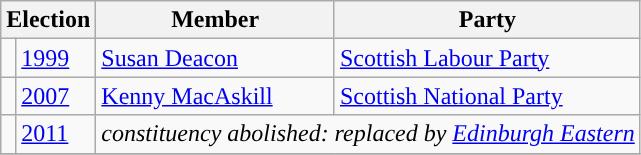<table class="wikitable">
<tr>
<th colspan="2">Election</th>
<th>Member</th>
<th>Party</th>
</tr>
<tr>
<td style="background-color: "></td>
<td><a href='#'>1999</a></td>
<td><a href='#'>Susan Deacon</a></td>
<td><a href='#'>Scottish Labour Party</a></td>
</tr>
<tr>
<td style="background-color: "></td>
<td><a href='#'>2007</a></td>
<td><a href='#'>Kenny MacAskill</a></td>
<td><a href='#'>Scottish National Party</a></td>
</tr>
<tr>
<td style="background-color:"></td>
<td><a href='#'>2011</a></td>
<td colspan="3"><em>constituency abolished: replaced by <a href='#'>Edinburgh Eastern</a></em></td>
</tr>
<tr>
</tr>
</table>
